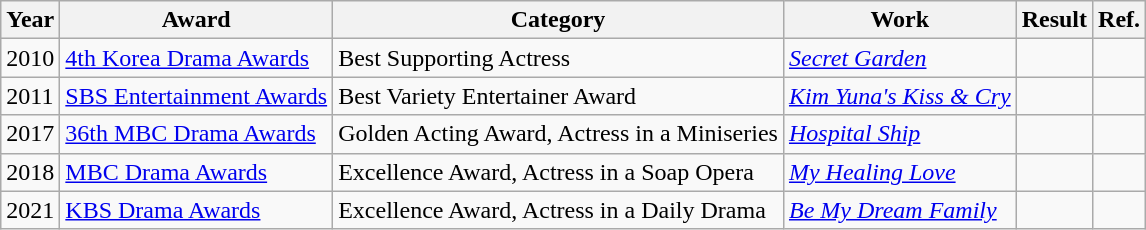<table class="wikitable">
<tr>
<th>Year</th>
<th>Award</th>
<th>Category</th>
<th>Work</th>
<th>Result</th>
<th>Ref.</th>
</tr>
<tr>
<td>2010</td>
<td><a href='#'>4th Korea Drama Awards</a></td>
<td>Best Supporting Actress</td>
<td><em><a href='#'>Secret Garden</a></em></td>
<td></td>
<td></td>
</tr>
<tr>
<td>2011</td>
<td><a href='#'>SBS Entertainment Awards</a></td>
<td>Best Variety Entertainer Award</td>
<td><em><a href='#'>Kim Yuna's Kiss & Cry</a></em></td>
<td></td>
<td></td>
</tr>
<tr>
<td>2017</td>
<td><a href='#'>36th MBC Drama Awards</a></td>
<td>Golden Acting Award, Actress in a Miniseries</td>
<td><em><a href='#'>Hospital Ship</a></em></td>
<td></td>
<td></td>
</tr>
<tr>
<td>2018</td>
<td rowspan=1><a href='#'>MBC Drama Awards</a></td>
<td>Excellence Award, Actress in a Soap Opera</td>
<td><em><a href='#'>My Healing Love</a></em></td>
<td></td>
<td></td>
</tr>
<tr>
<td>2021</td>
<td><a href='#'>KBS Drama Awards</a></td>
<td>Excellence Award, Actress in a Daily Drama</td>
<td><em><a href='#'>Be My Dream Family</a></em></td>
<td></td>
<td></td>
</tr>
</table>
